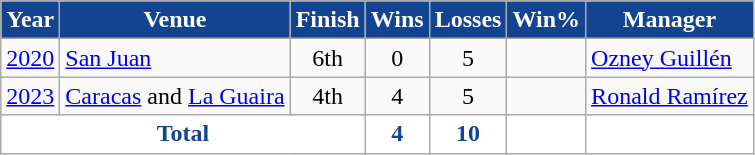<table class="wikitable sortable plainrowheaders" style="text-align:center;">
<tr>
<th scope="col" style="background-color:#134492; color:#FFFFFF;">Year</th>
<th scope="col" style="background-color:#134492; color:#FFFFFF;">Venue</th>
<th scope="col" style="background-color:#134492; color:#FFFFFF;">Finish</th>
<th scope="col" style="background-color:#134492; color:#FFFFFF;">Wins</th>
<th scope="col" style="background-color:#134492; color:#FFFFFF;">Losses</th>
<th scope="col" style="background-color:#134492; color:#FFFFFF;">Win%</th>
<th scope="col" style="background-color:#134492; color:#FFFFFF;">Manager</th>
</tr>
<tr>
<td><a href='#'>2020</a></td>
<td align=left> <a href='#'>San Juan</a></td>
<td>6th</td>
<td>0</td>
<td>5</td>
<td></td>
<td align=left> <a href='#'>Ozney Guillén</a></td>
</tr>
<tr>
<td><a href='#'>2023</a></td>
<td align=left> <a href='#'>Caracas</a> and <a href='#'>La Guaira</a></td>
<td>4th</td>
<td>4</td>
<td>5</td>
<td></td>
<td align=left> <a href='#'>Ronald Ramírez</a></td>
</tr>
<tr style="text-align:center; background-color:#FFFFFF; color:#134492;">
<td colspan="3"><strong>Total</strong></td>
<td><strong>4</strong></td>
<td><strong>10</strong></td>
<td><strong></strong></td>
<td></td>
</tr>
</table>
